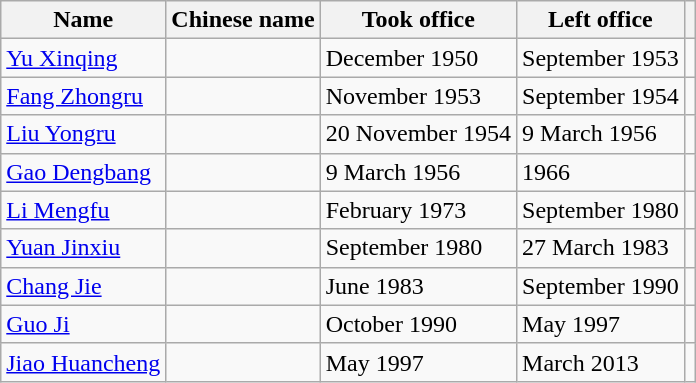<table class="wikitable">
<tr>
<th>Name</th>
<th>Chinese name</th>
<th>Took office</th>
<th>Left office</th>
<th></th>
</tr>
<tr>
<td><a href='#'>Yu Xinqing</a></td>
<td></td>
<td>December 1950</td>
<td>September 1953</td>
<td></td>
</tr>
<tr>
<td><a href='#'>Fang Zhongru</a></td>
<td></td>
<td>November 1953</td>
<td>September 1954</td>
<td></td>
</tr>
<tr>
<td><a href='#'>Liu Yongru</a></td>
<td></td>
<td>20 November 1954</td>
<td>9 March 1956</td>
<td></td>
</tr>
<tr>
<td><a href='#'>Gao Dengbang</a></td>
<td></td>
<td>9 March 1956</td>
<td>1966</td>
<td></td>
</tr>
<tr>
<td><a href='#'>Li Mengfu</a></td>
<td></td>
<td>February 1973</td>
<td>September 1980</td>
<td></td>
</tr>
<tr>
<td><a href='#'>Yuan Jinxiu</a></td>
<td></td>
<td>September 1980</td>
<td>27 March 1983</td>
<td></td>
</tr>
<tr>
<td><a href='#'>Chang Jie</a></td>
<td></td>
<td>June 1983</td>
<td>September 1990</td>
<td></td>
</tr>
<tr>
<td><a href='#'>Guo Ji</a></td>
<td></td>
<td>October 1990</td>
<td>May 1997</td>
<td></td>
</tr>
<tr>
<td><a href='#'>Jiao Huancheng</a></td>
<td></td>
<td>May 1997</td>
<td>March 2013</td>
<td></td>
</tr>
</table>
